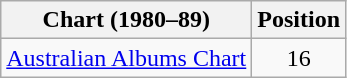<table class="wikitable" style="text-align:center">
<tr>
<th>Chart (1980–89)</th>
<th>Position</th>
</tr>
<tr>
<td align="left"><a href='#'>Australian Albums Chart</a></td>
<td>16</td>
</tr>
</table>
